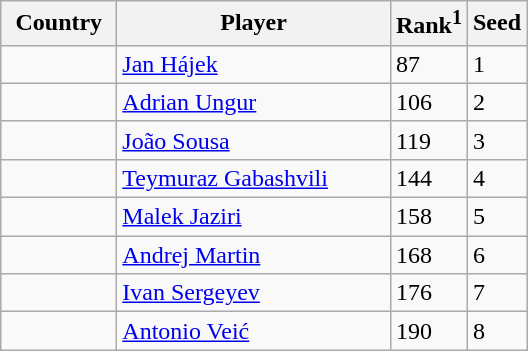<table class="sortable wikitable">
<tr>
<th width="70">Country</th>
<th width="175">Player</th>
<th>Rank<sup>1</sup></th>
<th>Seed</th>
</tr>
<tr>
<td></td>
<td><a href='#'>Jan Hájek</a></td>
<td>87</td>
<td>1</td>
</tr>
<tr>
<td></td>
<td><a href='#'>Adrian Ungur</a></td>
<td>106</td>
<td>2</td>
</tr>
<tr>
<td></td>
<td><a href='#'>João Sousa</a></td>
<td>119</td>
<td>3</td>
</tr>
<tr>
<td></td>
<td><a href='#'>Teymuraz Gabashvili</a></td>
<td>144</td>
<td>4</td>
</tr>
<tr>
<td></td>
<td><a href='#'>Malek Jaziri</a></td>
<td>158</td>
<td>5</td>
</tr>
<tr>
<td></td>
<td><a href='#'>Andrej Martin</a></td>
<td>168</td>
<td>6</td>
</tr>
<tr>
<td></td>
<td><a href='#'>Ivan Sergeyev</a></td>
<td>176</td>
<td>7</td>
</tr>
<tr>
<td></td>
<td><a href='#'>Antonio Veić</a></td>
<td>190</td>
<td>8</td>
</tr>
</table>
